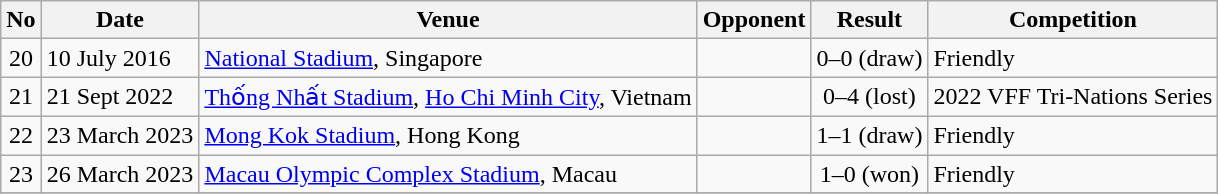<table class="wikitable">
<tr>
<th>No</th>
<th>Date</th>
<th>Venue</th>
<th>Opponent</th>
<th>Result</th>
<th>Competition</th>
</tr>
<tr>
<td align=center>20</td>
<td>10 July 2016</td>
<td><a href='#'>National Stadium</a>, Singapore</td>
<td></td>
<td align=center>0–0 (draw)</td>
<td>Friendly</td>
</tr>
<tr>
<td align=center>21</td>
<td>21 Sept 2022</td>
<td><a href='#'>Thống Nhất Stadium</a>, <a href='#'>Ho Chi Minh City</a>, Vietnam</td>
<td></td>
<td align=center>0–4  (lost)</td>
<td>2022 VFF Tri-Nations Series</td>
</tr>
<tr>
<td align=center>22</td>
<td>23 March 2023</td>
<td><a href='#'>Mong Kok Stadium</a>, Hong Kong</td>
<td></td>
<td align=center>1–1 (draw)</td>
<td>Friendly</td>
</tr>
<tr>
<td align=center>23</td>
<td>26 March 2023</td>
<td><a href='#'>Macau Olympic Complex Stadium</a>, Macau</td>
<td></td>
<td align=center>1–0 (won)</td>
<td>Friendly</td>
</tr>
<tr>
</tr>
</table>
